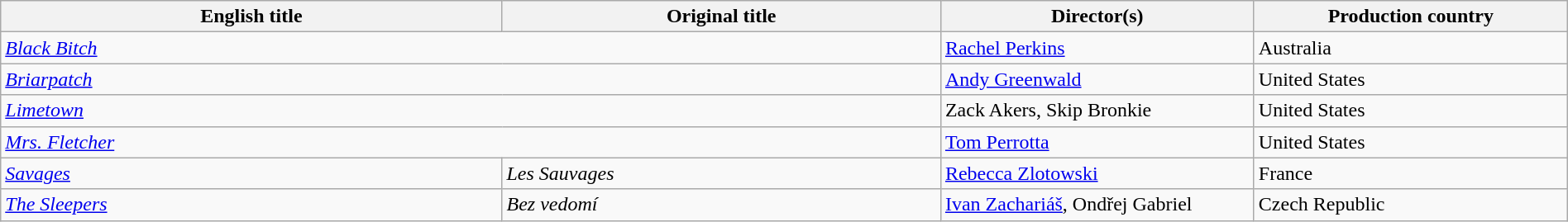<table class="wikitable" width=100%>
<tr>
<th scope="col" width="32%">English title</th>
<th scope="col" width="28%">Original title</th>
<th scope="col" width="20%">Director(s)</th>
<th scope="col" width="20%">Production country</th>
</tr>
<tr>
<td colspan=2><em><a href='#'>Black Bitch</a></em></td>
<td><a href='#'>Rachel Perkins</a></td>
<td>Australia</td>
</tr>
<tr>
<td colspan=2><em><a href='#'>Briarpatch</a></em></td>
<td><a href='#'>Andy Greenwald</a></td>
<td>United States</td>
</tr>
<tr>
<td colspan=2><em><a href='#'>Limetown</a></em></td>
<td>Zack Akers, Skip Bronkie</td>
<td>United States</td>
</tr>
<tr>
<td colspan=2><em><a href='#'>Mrs. Fletcher</a></em></td>
<td><a href='#'>Tom Perrotta</a></td>
<td>United States</td>
</tr>
<tr>
<td><em><a href='#'>Savages</a></em></td>
<td><em>Les Sauvages</em></td>
<td><a href='#'>Rebecca Zlotowski</a></td>
<td>France</td>
</tr>
<tr>
<td><em><a href='#'>The Sleepers</a></em></td>
<td><em>Bez vedomí</em></td>
<td><a href='#'>Ivan Zachariáš</a>, Ondřej Gabriel</td>
<td>Czech Republic</td>
</tr>
</table>
